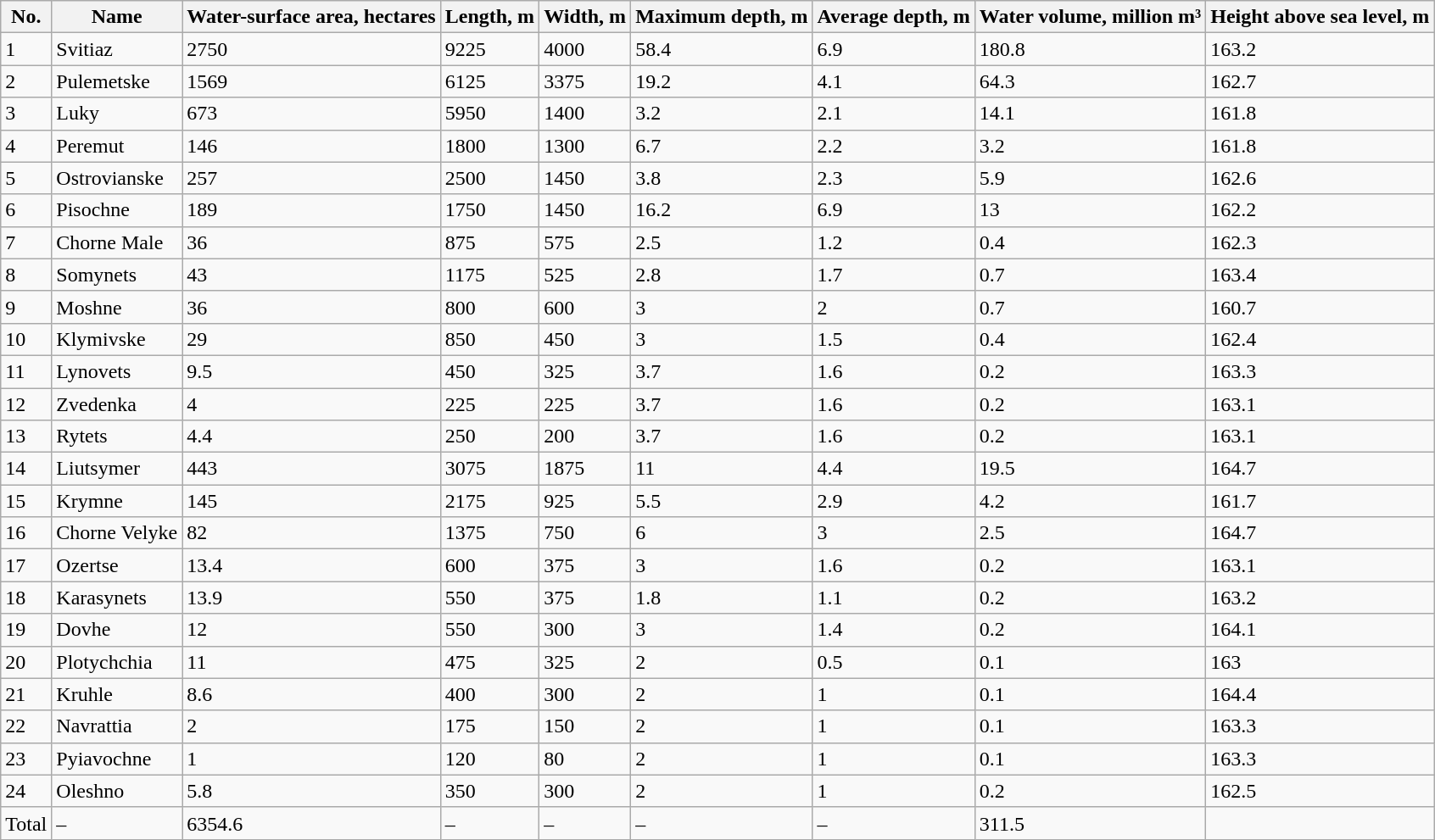<table class="wikitable">
<tr>
<th>No.</th>
<th>Name</th>
<th>Water-surface area, hectares</th>
<th>Length, m</th>
<th>Width, m</th>
<th>Maximum depth, m</th>
<th>Average depth, m</th>
<th>Water volume, million m³</th>
<th>Height above sea level, m</th>
</tr>
<tr>
<td>1</td>
<td>Svitiaz</td>
<td>2750</td>
<td>9225</td>
<td>4000</td>
<td>58.4</td>
<td>6.9</td>
<td>180.8</td>
<td>163.2</td>
</tr>
<tr>
<td>2</td>
<td>Pulemetske</td>
<td>1569</td>
<td>6125</td>
<td>3375</td>
<td>19.2</td>
<td>4.1</td>
<td>64.3</td>
<td>162.7</td>
</tr>
<tr>
<td>3</td>
<td>Luky</td>
<td>673</td>
<td>5950</td>
<td>1400</td>
<td>3.2</td>
<td>2.1</td>
<td>14.1</td>
<td>161.8</td>
</tr>
<tr>
<td>4</td>
<td>Peremut</td>
<td>146</td>
<td>1800</td>
<td>1300</td>
<td>6.7</td>
<td>2.2</td>
<td>3.2</td>
<td>161.8</td>
</tr>
<tr>
<td>5</td>
<td>Ostrovianske</td>
<td>257</td>
<td>2500</td>
<td>1450</td>
<td>3.8</td>
<td>2.3</td>
<td>5.9</td>
<td>162.6</td>
</tr>
<tr>
<td>6</td>
<td>Pisochne</td>
<td>189</td>
<td>1750</td>
<td>1450</td>
<td>16.2</td>
<td>6.9</td>
<td>13</td>
<td>162.2</td>
</tr>
<tr>
<td>7</td>
<td>Chorne Male</td>
<td>36</td>
<td>875</td>
<td>575</td>
<td>2.5</td>
<td>1.2</td>
<td>0.4</td>
<td>162.3</td>
</tr>
<tr>
<td>8</td>
<td>Somynets</td>
<td>43</td>
<td>1175</td>
<td>525</td>
<td>2.8</td>
<td>1.7</td>
<td>0.7</td>
<td>163.4</td>
</tr>
<tr>
<td>9</td>
<td>Moshne</td>
<td>36</td>
<td>800</td>
<td>600</td>
<td>3</td>
<td>2</td>
<td>0.7</td>
<td>160.7</td>
</tr>
<tr>
<td>10</td>
<td>Klymivske</td>
<td>29</td>
<td>850</td>
<td>450</td>
<td>3</td>
<td>1.5</td>
<td>0.4</td>
<td>162.4</td>
</tr>
<tr>
<td>11</td>
<td>Lynovets</td>
<td>9.5</td>
<td>450</td>
<td>325</td>
<td>3.7</td>
<td>1.6</td>
<td>0.2</td>
<td>163.3</td>
</tr>
<tr>
<td>12</td>
<td>Zvedenka</td>
<td>4</td>
<td>225</td>
<td>225</td>
<td>3.7</td>
<td>1.6</td>
<td>0.2</td>
<td>163.1</td>
</tr>
<tr>
<td>13</td>
<td>Rytets</td>
<td>4.4</td>
<td>250</td>
<td>200</td>
<td>3.7</td>
<td>1.6</td>
<td>0.2</td>
<td>163.1</td>
</tr>
<tr>
<td>14</td>
<td>Liutsymer</td>
<td>443</td>
<td>3075</td>
<td>1875</td>
<td>11</td>
<td>4.4</td>
<td>19.5</td>
<td>164.7</td>
</tr>
<tr>
<td>15</td>
<td>Krymne</td>
<td>145</td>
<td>2175</td>
<td>925</td>
<td>5.5</td>
<td>2.9</td>
<td>4.2</td>
<td>161.7</td>
</tr>
<tr>
<td>16</td>
<td>Chorne Velyke</td>
<td>82</td>
<td>1375</td>
<td>750</td>
<td>6</td>
<td>3</td>
<td>2.5</td>
<td>164.7</td>
</tr>
<tr>
<td>17</td>
<td>Ozertse</td>
<td>13.4</td>
<td>600</td>
<td>375</td>
<td>3</td>
<td>1.6</td>
<td>0.2</td>
<td>163.1</td>
</tr>
<tr>
<td>18</td>
<td>Karasynets</td>
<td>13.9</td>
<td>550</td>
<td>375</td>
<td>1.8</td>
<td>1.1</td>
<td>0.2</td>
<td>163.2</td>
</tr>
<tr>
<td>19</td>
<td>Dovhe</td>
<td>12</td>
<td>550</td>
<td>300</td>
<td>3</td>
<td>1.4</td>
<td>0.2</td>
<td>164.1</td>
</tr>
<tr>
<td>20</td>
<td>Plotychchia</td>
<td>11</td>
<td>475</td>
<td>325</td>
<td>2</td>
<td>0.5</td>
<td>0.1</td>
<td>163</td>
</tr>
<tr>
<td>21</td>
<td>Kruhle</td>
<td>8.6</td>
<td>400</td>
<td>300</td>
<td>2</td>
<td>1</td>
<td>0.1</td>
<td>164.4</td>
</tr>
<tr>
<td>22</td>
<td>Navrattia</td>
<td>2</td>
<td>175</td>
<td>150</td>
<td>2</td>
<td>1</td>
<td>0.1</td>
<td>163.3</td>
</tr>
<tr>
<td>23</td>
<td>Pyiavochne</td>
<td>1</td>
<td>120</td>
<td>80</td>
<td>2</td>
<td>1</td>
<td>0.1</td>
<td>163.3</td>
</tr>
<tr>
<td>24</td>
<td>Oleshno</td>
<td>5.8</td>
<td>350</td>
<td>300</td>
<td>2</td>
<td>1</td>
<td>0.2</td>
<td>162.5</td>
</tr>
<tr>
<td>Total</td>
<td>–</td>
<td>6354.6</td>
<td>–</td>
<td>–</td>
<td>–</td>
<td>–</td>
<td>311.5</td>
<td></td>
</tr>
</table>
